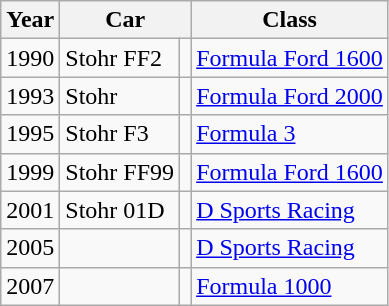<table class="wikitable">
<tr>
<th>Year</th>
<th colspan=2>Car</th>
<th>Class</th>
</tr>
<tr>
<td>1990</td>
<td>Stohr FF2</td>
<td></td>
<td><a href='#'>Formula Ford 1600</a></td>
</tr>
<tr>
<td>1993</td>
<td>Stohr</td>
<td></td>
<td><a href='#'>Formula Ford 2000</a></td>
</tr>
<tr>
<td>1995</td>
<td>Stohr F3</td>
<td></td>
<td><a href='#'>Formula 3</a></td>
</tr>
<tr>
<td>1999</td>
<td>Stohr FF99</td>
<td></td>
<td><a href='#'>Formula Ford 1600</a></td>
</tr>
<tr>
<td>2001</td>
<td>Stohr 01D</td>
<td></td>
<td><a href='#'>D Sports Racing</a></td>
</tr>
<tr>
<td>2005</td>
<td></td>
<td></td>
<td><a href='#'>D Sports Racing</a></td>
</tr>
<tr>
<td>2007</td>
<td></td>
<td></td>
<td><a href='#'>Formula 1000</a></td>
</tr>
</table>
